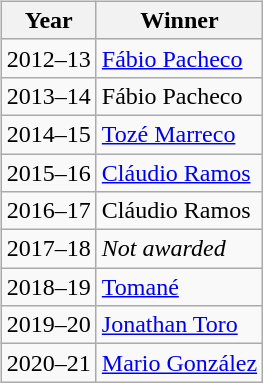<table>
<tr>
<td valign="top"><br><table class="wikitable">
<tr>
<th>Year</th>
<th>Winner</th>
</tr>
<tr>
<td>2012–13</td>
<td> <a href='#'>Fábio Pacheco</a></td>
</tr>
<tr>
<td>2013–14</td>
<td> Fábio Pacheco</td>
</tr>
<tr>
<td>2014–15</td>
<td> <a href='#'>Tozé Marreco</a></td>
</tr>
<tr>
<td>2015–16</td>
<td> <a href='#'>Cláudio Ramos</a></td>
</tr>
<tr>
<td>2016–17</td>
<td> Cláudio Ramos</td>
</tr>
<tr>
<td>2017–18</td>
<td><em>Not awarded</em></td>
</tr>
<tr>
<td>2018–19</td>
<td> <a href='#'>Tomané</a></td>
</tr>
<tr>
<td>2019–20</td>
<td> <a href='#'>Jonathan Toro</a></td>
</tr>
<tr>
<td>2020–21</td>
<td> <a href='#'>Mario González</a></td>
</tr>
</table>
</td>
</tr>
</table>
